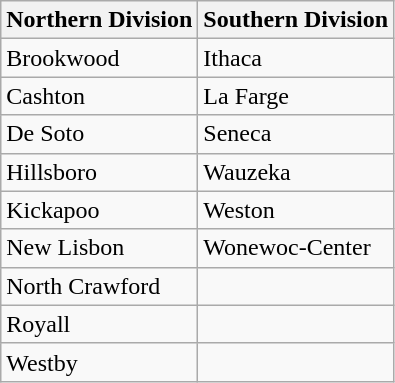<table class="wikitable">
<tr>
<th>Northern Division</th>
<th>Southern Division</th>
</tr>
<tr>
<td>Brookwood</td>
<td>Ithaca</td>
</tr>
<tr>
<td>Cashton</td>
<td>La Farge</td>
</tr>
<tr>
<td>De Soto</td>
<td>Seneca</td>
</tr>
<tr>
<td>Hillsboro</td>
<td>Wauzeka</td>
</tr>
<tr>
<td>Kickapoo</td>
<td>Weston</td>
</tr>
<tr>
<td>New Lisbon</td>
<td>Wonewoc-Center</td>
</tr>
<tr>
<td>North Crawford</td>
<td></td>
</tr>
<tr>
<td>Royall</td>
<td></td>
</tr>
<tr>
<td>Westby</td>
<td></td>
</tr>
</table>
